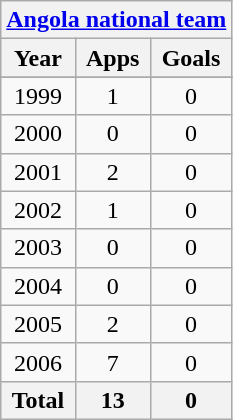<table class="wikitable" style="text-align:center">
<tr>
<th colspan=3><a href='#'>Angola national team</a></th>
</tr>
<tr>
<th>Year</th>
<th>Apps</th>
<th>Goals</th>
</tr>
<tr>
</tr>
<tr>
<td>1999</td>
<td>1</td>
<td>0</td>
</tr>
<tr>
<td>2000</td>
<td>0</td>
<td>0</td>
</tr>
<tr>
<td>2001</td>
<td>2</td>
<td>0</td>
</tr>
<tr>
<td>2002</td>
<td>1</td>
<td>0</td>
</tr>
<tr>
<td>2003</td>
<td>0</td>
<td>0</td>
</tr>
<tr>
<td>2004</td>
<td>0</td>
<td>0</td>
</tr>
<tr>
<td>2005</td>
<td>2</td>
<td>0</td>
</tr>
<tr>
<td>2006</td>
<td>7</td>
<td>0</td>
</tr>
<tr>
<th>Total</th>
<th>13</th>
<th>0</th>
</tr>
</table>
